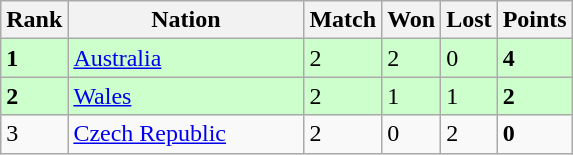<table class="wikitable">
<tr>
<th width=20>Rank</th>
<th width=150>Nation</th>
<th width=20>Match</th>
<th width=20>Won</th>
<th width=20>Lost</th>
<th width=20>Points</th>
</tr>
<tr bgcolor=ccffcc>
<td><strong>1</strong></td>
<td> <a href='#'>Australia</a></td>
<td>2</td>
<td>2</td>
<td>0</td>
<td><strong>4</strong></td>
</tr>
<tr bgcolor=ccffcc>
<td><strong>2</strong></td>
<td> <a href='#'>Wales</a></td>
<td>2</td>
<td>1</td>
<td>1</td>
<td><strong>2</strong></td>
</tr>
<tr>
<td>3</td>
<td> <a href='#'>Czech Republic</a></td>
<td>2</td>
<td>0</td>
<td>2</td>
<td><strong>0</strong></td>
</tr>
</table>
